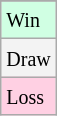<table class="wikitable">
<tr>
</tr>
<tr bgcolor = "#d0ffe3">
<td><small>Win</small></td>
</tr>
<tr bgcolor = "#f3f3f3">
<td><small>Draw</small></td>
</tr>
<tr bgcolor = "#ffd0e3">
<td><small>Loss</small></td>
</tr>
</table>
